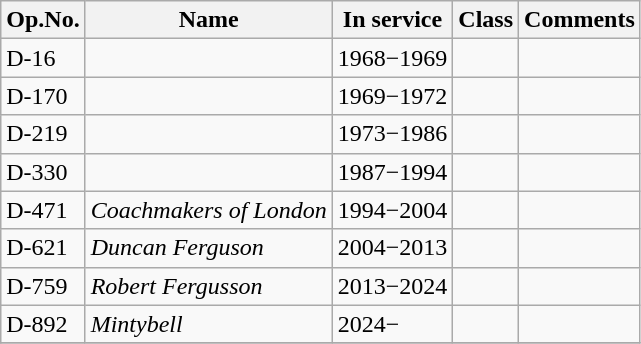<table class="wikitable">
<tr>
<th>Op.No.</th>
<th>Name</th>
<th>In service</th>
<th>Class</th>
<th>Comments</th>
</tr>
<tr>
<td>D-16</td>
<td></td>
<td>1968−1969</td>
<td></td>
<td></td>
</tr>
<tr>
<td>D-170</td>
<td></td>
<td>1969−1972</td>
<td></td>
<td></td>
</tr>
<tr>
<td>D-219</td>
<td></td>
<td>1973−1986</td>
<td></td>
<td></td>
</tr>
<tr>
<td>D-330</td>
<td></td>
<td>1987−1994</td>
<td></td>
<td></td>
</tr>
<tr>
<td>D-471</td>
<td><em>Coachmakers of London</em></td>
<td>1994−2004</td>
<td></td>
<td></td>
</tr>
<tr>
<td>D-621</td>
<td><em>Duncan Ferguson</em></td>
<td>2004−2013</td>
<td></td>
<td></td>
</tr>
<tr>
<td>D-759</td>
<td><em>Robert Fergusson</em></td>
<td>2013−2024</td>
<td></td>
<td></td>
</tr>
<tr>
<td>D-892</td>
<td><em>Mintybell</em></td>
<td>2024−</td>
<td></td>
<td></td>
</tr>
<tr>
</tr>
</table>
